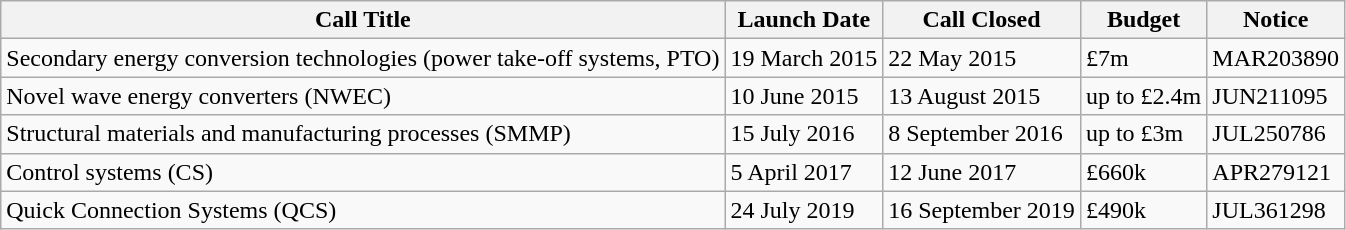<table class="wikitable">
<tr>
<th>Call Title</th>
<th>Launch Date</th>
<th>Call Closed</th>
<th>Budget</th>
<th>Notice</th>
</tr>
<tr>
<td>Secondary energy conversion technologies (power take-off systems, PTO)</td>
<td>19 March 2015</td>
<td>22 May 2015</td>
<td>£7m</td>
<td>MAR203890</td>
</tr>
<tr>
<td>Novel wave energy converters (NWEC)</td>
<td>10 June 2015</td>
<td>13 August 2015</td>
<td>up to £2.4m</td>
<td>JUN211095</td>
</tr>
<tr>
<td>Structural materials and manufacturing processes (SMMP)</td>
<td>15 July 2016</td>
<td>8 September 2016</td>
<td>up to £3m</td>
<td>JUL250786</td>
</tr>
<tr>
<td>Control systems (CS)</td>
<td>5 April 2017</td>
<td>12 June 2017</td>
<td>£660k</td>
<td>APR279121</td>
</tr>
<tr>
<td>Quick Connection Systems (QCS)</td>
<td>24 July 2019</td>
<td>16 September 2019</td>
<td>£490k</td>
<td>JUL361298</td>
</tr>
</table>
